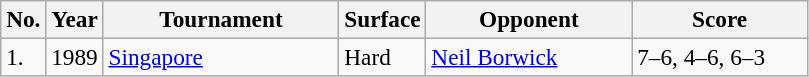<table class="sortable wikitable" style=font-size:97%>
<tr>
<th>No.</th>
<th>Year</th>
<th style="width:150px">Tournament</th>
<th style="width:50px">Surface</th>
<th style="width:130px">Opponent</th>
<th style="width:110px" class="unsortable">Score</th>
</tr>
<tr>
<td>1.</td>
<td>1989</td>
<td><a href='#'>Singapore</a></td>
<td>Hard</td>
<td> <a href='#'>Neil Borwick</a></td>
<td>7–6, 4–6, 6–3</td>
</tr>
</table>
